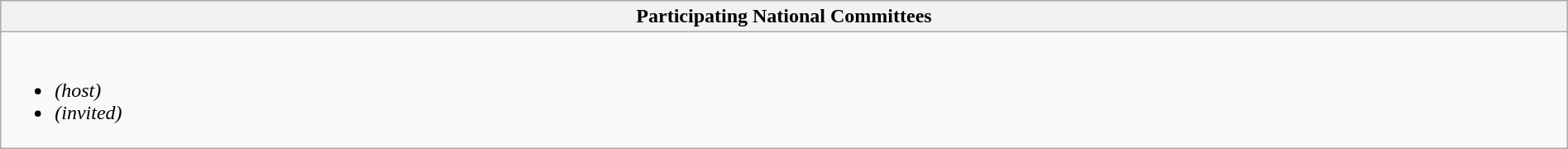<table class="wikitable collapsible" style="width:100%;">
<tr>
<th>Participating National Committees</th>
</tr>
<tr>
<td><br><ul><li> <em>(host)</em></li><li> <em>(invited)</em></li></ul></td>
</tr>
</table>
